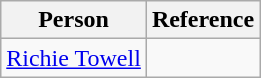<table class="wikitable">
<tr>
<th>Person</th>
<th>Reference</th>
</tr>
<tr>
<td> <a href='#'>Richie Towell</a></td>
<td align=center></td>
</tr>
</table>
